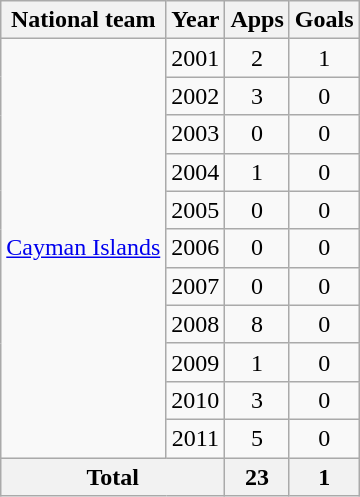<table class="wikitable" style="text-align:center">
<tr>
<th>National team</th>
<th>Year</th>
<th>Apps</th>
<th>Goals</th>
</tr>
<tr>
<td rowspan="11"><a href='#'>Cayman Islands</a></td>
<td>2001</td>
<td>2</td>
<td>1</td>
</tr>
<tr>
<td>2002</td>
<td>3</td>
<td>0</td>
</tr>
<tr>
<td>2003</td>
<td>0</td>
<td>0</td>
</tr>
<tr>
<td>2004</td>
<td>1</td>
<td>0</td>
</tr>
<tr>
<td>2005</td>
<td>0</td>
<td>0</td>
</tr>
<tr>
<td>2006</td>
<td>0</td>
<td>0</td>
</tr>
<tr>
<td>2007</td>
<td>0</td>
<td>0</td>
</tr>
<tr>
<td>2008</td>
<td>8</td>
<td>0</td>
</tr>
<tr>
<td>2009</td>
<td>1</td>
<td>0</td>
</tr>
<tr>
<td>2010</td>
<td>3</td>
<td>0</td>
</tr>
<tr>
<td>2011</td>
<td>5</td>
<td>0</td>
</tr>
<tr>
<th colspan=2>Total</th>
<th>23</th>
<th>1</th>
</tr>
</table>
